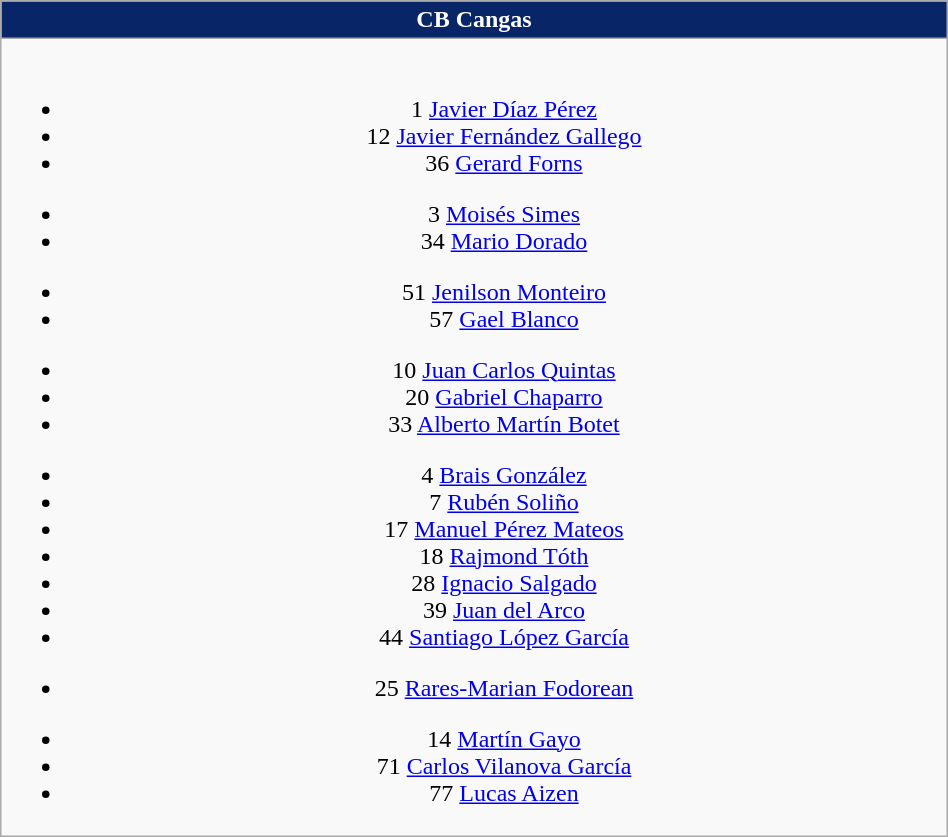<table class="wikitable" style="font-size:100%; text-align:center;" width=50%>
<tr>
<th colspan=5 style="background-color:#082567;color:#FFFFFF;text-align:center;"> CB Cangas</th>
</tr>
<tr>
<td><br>
<ul><li>1  <a href='#'>Javier Díaz Pérez</a></li><li>12  <a href='#'>Javier Fernández Gallego</a></li><li>36  <a href='#'>Gerard Forns</a></li></ul><ul><li>3  <a href='#'>Moisés Simes</a></li><li>34  <a href='#'>Mario Dorado</a></li></ul><ul><li>51  <a href='#'>Jenilson Monteiro</a></li><li>57  <a href='#'>Gael Blanco</a></li></ul><ul><li>10  <a href='#'>Juan Carlos Quintas</a></li><li>20  <a href='#'>Gabriel Chaparro</a></li><li>33  <a href='#'>Alberto Martín Botet</a></li></ul><ul><li>4  <a href='#'>Brais González</a></li><li>7  <a href='#'>Rubén Soliño</a></li><li>17  <a href='#'>Manuel Pérez Mateos</a></li><li>18  <a href='#'>Rajmond Tóth</a></li><li>28  <a href='#'>Ignacio Salgado</a></li><li>39  <a href='#'>Juan del Arco</a></li><li>44  <a href='#'>Santiago López García</a></li></ul><ul><li>25  <a href='#'>Rares-Marian Fodorean</a></li></ul><ul><li>14  <a href='#'>Martín Gayo</a></li><li>71  <a href='#'>Carlos Vilanova García</a></li><li>77  <a href='#'>Lucas Aizen</a></li></ul></td>
</tr>
</table>
